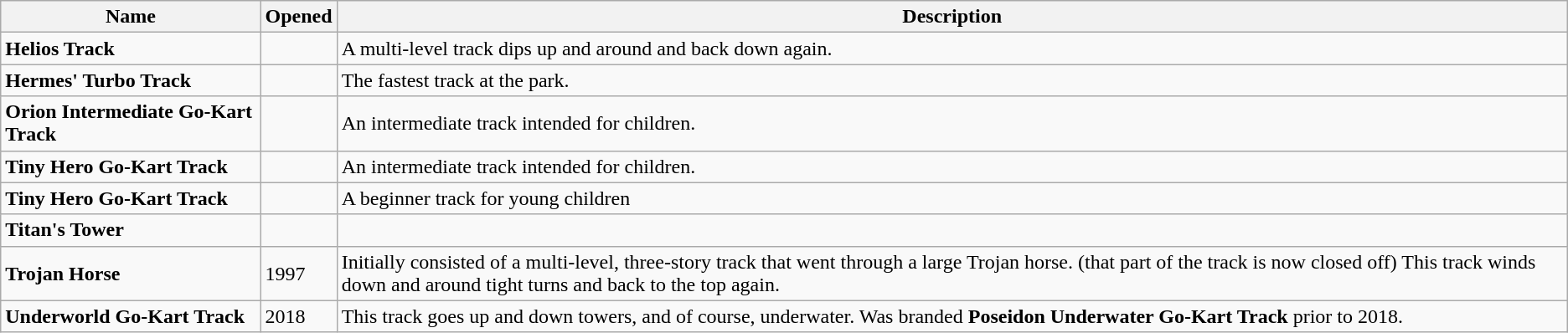<table class="wikitable sortable">
<tr>
<th>Name</th>
<th>Opened</th>
<th>Description</th>
</tr>
<tr>
<td><strong>Helios Track</strong></td>
<td></td>
<td>A multi-level track dips up and around and back down again.</td>
</tr>
<tr>
<td><strong>Hermes' Turbo Track</strong></td>
<td></td>
<td>The fastest track at the park.</td>
</tr>
<tr>
<td><strong>Orion Intermediate Go-Kart Track</strong></td>
<td></td>
<td>An intermediate track intended for children.</td>
</tr>
<tr>
<td><strong>Tiny Hero Go-Kart Track</strong></td>
<td></td>
<td>An intermediate track intended for children.</td>
</tr>
<tr>
<td><strong>Tiny Hero Go-Kart Track</strong></td>
<td></td>
<td>A beginner track for young children</td>
</tr>
<tr>
<td><strong>Titan's Tower</strong></td>
<td></td>
<td></td>
</tr>
<tr>
<td><strong>Trojan Horse</strong></td>
<td>1997</td>
<td>Initially consisted of a multi-level, three-story track that went through a large Trojan horse. (that part of the track is now closed off) This track winds down  and around tight turns and back to the top again.</td>
</tr>
<tr>
<td><strong>Underworld Go-Kart Track</strong></td>
<td>2018</td>
<td>This track goes up and down towers, and of course, underwater. Was branded <strong>Poseidon Underwater Go-Kart Track</strong> prior to 2018.</td>
</tr>
</table>
